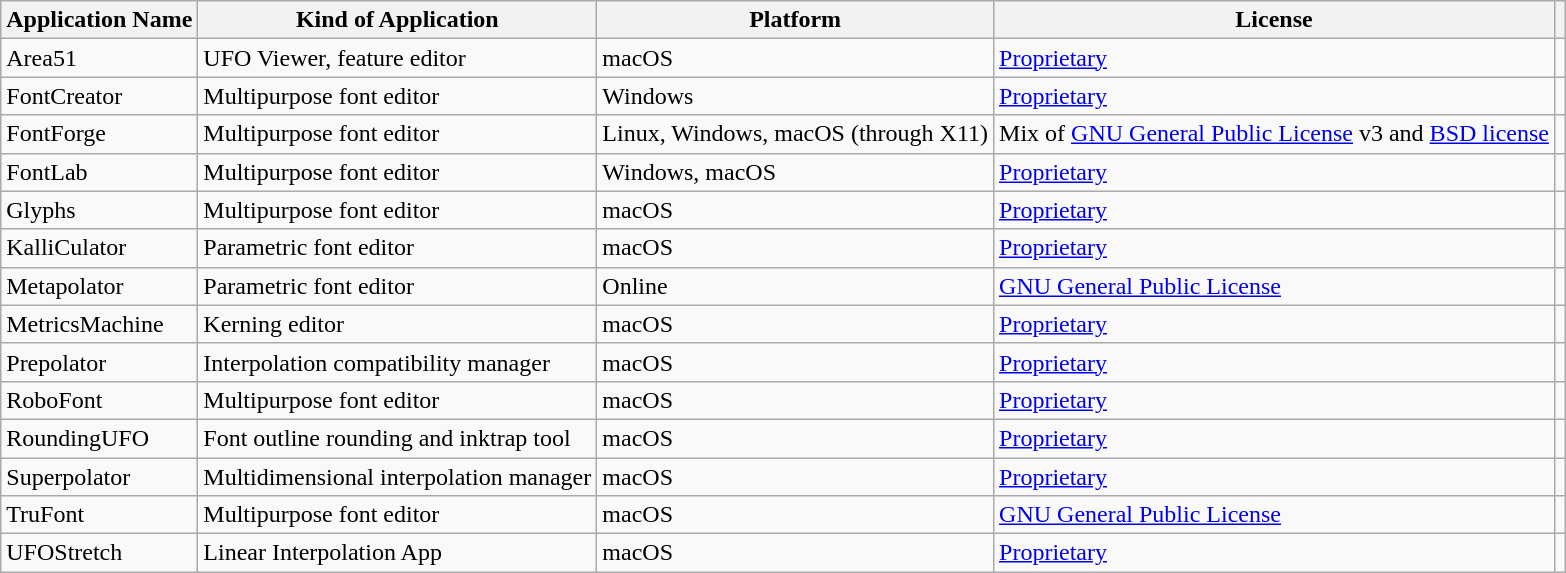<table class="wikitable">
<tr>
<th>Application Name</th>
<th>Kind of Application</th>
<th>Platform</th>
<th>License</th>
<th></th>
</tr>
<tr>
<td>Area51</td>
<td>UFO Viewer, feature editor</td>
<td>macOS</td>
<td><a href='#'>Proprietary</a></td>
<td></td>
</tr>
<tr>
<td>FontCreator</td>
<td>Multipurpose font editor</td>
<td>Windows</td>
<td><a href='#'>Proprietary</a></td>
<td></td>
</tr>
<tr>
<td>FontForge</td>
<td>Multipurpose font editor</td>
<td>Linux, Windows, macOS (through X11)</td>
<td>Mix of <a href='#'>GNU General Public License</a> v3 and <a href='#'>BSD license</a></td>
<td></td>
</tr>
<tr>
<td>FontLab</td>
<td>Multipurpose font editor</td>
<td>Windows, macOS</td>
<td><a href='#'>Proprietary</a></td>
<td></td>
</tr>
<tr>
<td>Glyphs</td>
<td>Multipurpose font editor</td>
<td>macOS</td>
<td><a href='#'>Proprietary</a></td>
<td></td>
</tr>
<tr>
<td>KalliCulator</td>
<td>Parametric font editor</td>
<td>macOS</td>
<td><a href='#'>Proprietary</a></td>
<td></td>
</tr>
<tr>
<td>Metapolator</td>
<td>Parametric font editor</td>
<td>Online</td>
<td><a href='#'>GNU General Public License</a></td>
<td></td>
</tr>
<tr>
<td>MetricsMachine</td>
<td>Kerning editor</td>
<td>macOS</td>
<td><a href='#'>Proprietary</a></td>
<td></td>
</tr>
<tr>
<td>Prepolator</td>
<td>Interpolation compatibility manager</td>
<td>macOS</td>
<td><a href='#'>Proprietary</a></td>
<td></td>
</tr>
<tr>
<td>RoboFont</td>
<td>Multipurpose font editor</td>
<td>macOS</td>
<td><a href='#'>Proprietary</a></td>
<td></td>
</tr>
<tr>
<td>RoundingUFO</td>
<td>Font outline rounding and inktrap tool</td>
<td>macOS</td>
<td><a href='#'>Proprietary</a></td>
<td></td>
</tr>
<tr>
<td>Superpolator</td>
<td>Multidimensional interpolation manager</td>
<td>macOS</td>
<td><a href='#'>Proprietary</a></td>
<td></td>
</tr>
<tr>
<td>TruFont</td>
<td>Multipurpose font editor</td>
<td>macOS</td>
<td><a href='#'>GNU General Public License</a></td>
<td></td>
</tr>
<tr>
<td>UFOStretch</td>
<td>Linear Interpolation App</td>
<td>macOS</td>
<td><a href='#'>Proprietary</a></td>
<td></td>
</tr>
</table>
